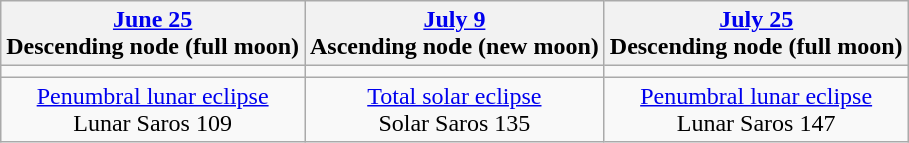<table class="wikitable">
<tr>
<th><a href='#'>June 25</a><br>Descending node (full moon)</th>
<th><a href='#'>July 9</a><br>Ascending node (new moon)</th>
<th><a href='#'>July 25</a><br>Descending node (full moon)</th>
</tr>
<tr>
<td></td>
<td></td>
<td></td>
</tr>
<tr align=center>
<td><a href='#'>Penumbral lunar eclipse</a><br>Lunar Saros 109</td>
<td><a href='#'>Total solar eclipse</a><br>Solar Saros 135</td>
<td><a href='#'>Penumbral lunar eclipse</a><br>Lunar Saros 147</td>
</tr>
</table>
